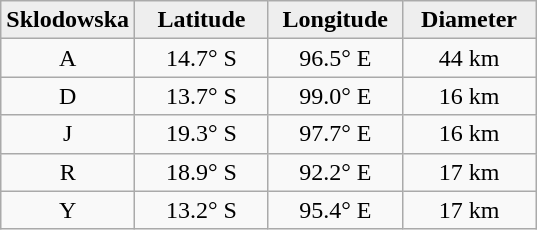<table class="wikitable">
<tr>
<th width="25%" style="background:#eeeeee;">Sklodowska</th>
<th width="25%" style="background:#eeeeee;">Latitude</th>
<th width="25%" style="background:#eeeeee;">Longitude</th>
<th width="25%" style="background:#eeeeee;">Diameter</th>
</tr>
<tr>
<td align="center">A</td>
<td align="center">14.7° S</td>
<td align="center">96.5° E</td>
<td align="center">44 km</td>
</tr>
<tr>
<td align="center">D</td>
<td align="center">13.7° S</td>
<td align="center">99.0° E</td>
<td align="center">16 km</td>
</tr>
<tr>
<td align="center">J</td>
<td align="center">19.3° S</td>
<td align="center">97.7° E</td>
<td align="center">16 km</td>
</tr>
<tr>
<td align="center">R</td>
<td align="center">18.9° S</td>
<td align="center">92.2° E</td>
<td align="center">17 km</td>
</tr>
<tr>
<td align="center">Y</td>
<td align="center">13.2° S</td>
<td align="center">95.4° E</td>
<td align="center">17 km</td>
</tr>
</table>
